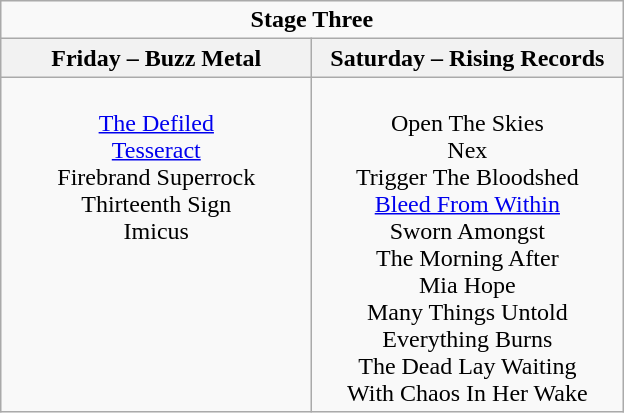<table class="wikitable">
<tr>
<td colspan="3" align="center"><strong>Stage Three</strong></td>
</tr>
<tr>
<th>Friday – Buzz Metal</th>
<th>Saturday – Rising Records</th>
</tr>
<tr>
<td valign="top" align="center" width=200><br><a href='#'>The Defiled</a><br>
<a href='#'>Tesseract</a><br>
Firebrand Superrock<br>
Thirteenth Sign<br>
Imicus</td>
<td valign="top" align="center" width=200><br>Open The Skies<br>
Nex<br>
Trigger The Bloodshed<br>
<a href='#'>Bleed From Within</a><br>
Sworn Amongst<br>
The Morning After<br>
Mia Hope<br>
Many Things Untold<br>
Everything Burns<br>
The Dead Lay Waiting<br>
With Chaos In Her Wake</td>
</tr>
</table>
